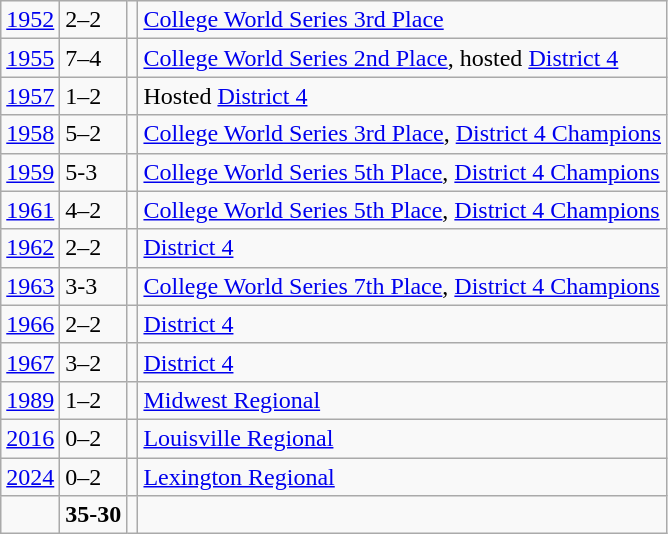<table class="wikitable">
<tr>
<td><a href='#'>1952</a></td>
<td>2–2</td>
<td></td>
<td><a href='#'>College World Series 3rd Place</a></td>
</tr>
<tr>
<td><a href='#'>1955</a></td>
<td>7–4</td>
<td></td>
<td><a href='#'>College World Series 2nd Place</a>, hosted <a href='#'>District 4</a></td>
</tr>
<tr>
<td><a href='#'>1957</a></td>
<td>1–2</td>
<td></td>
<td>Hosted <a href='#'>District 4</a></td>
</tr>
<tr>
<td><a href='#'>1958</a></td>
<td>5–2</td>
<td></td>
<td><a href='#'>College World Series 3rd Place</a>, <a href='#'>District 4 Champions</a></td>
</tr>
<tr>
<td><a href='#'>1959</a></td>
<td>5-3</td>
<td></td>
<td><a href='#'>College World Series 5th Place</a>, <a href='#'>District 4 Champions</a></td>
</tr>
<tr>
<td><a href='#'>1961</a></td>
<td>4–2</td>
<td></td>
<td><a href='#'>College World Series 5th Place</a>, <a href='#'>District 4 Champions</a></td>
</tr>
<tr>
<td><a href='#'>1962</a></td>
<td>2–2</td>
<td></td>
<td><a href='#'>District 4</a></td>
</tr>
<tr>
<td><a href='#'>1963</a></td>
<td>3-3</td>
<td></td>
<td><a href='#'>College World Series 7th Place</a>, <a href='#'>District 4 Champions</a></td>
</tr>
<tr>
<td><a href='#'>1966</a></td>
<td>2–2</td>
<td></td>
<td><a href='#'>District 4</a></td>
</tr>
<tr>
<td><a href='#'>1967</a></td>
<td>3–2</td>
<td></td>
<td><a href='#'>District 4</a></td>
</tr>
<tr>
<td><a href='#'>1989</a></td>
<td>1–2</td>
<td></td>
<td><a href='#'>Midwest Regional</a></td>
</tr>
<tr>
<td><a href='#'>2016</a></td>
<td>0–2</td>
<td></td>
<td><a href='#'>Louisville Regional</a></td>
</tr>
<tr>
<td><a href='#'>2024</a></td>
<td>0–2</td>
<td></td>
<td><a href='#'>Lexington Regional</a></td>
</tr>
<tr>
<td></td>
<td><strong>35-30</strong></td>
<td><strong></strong></td>
<td></td>
</tr>
</table>
